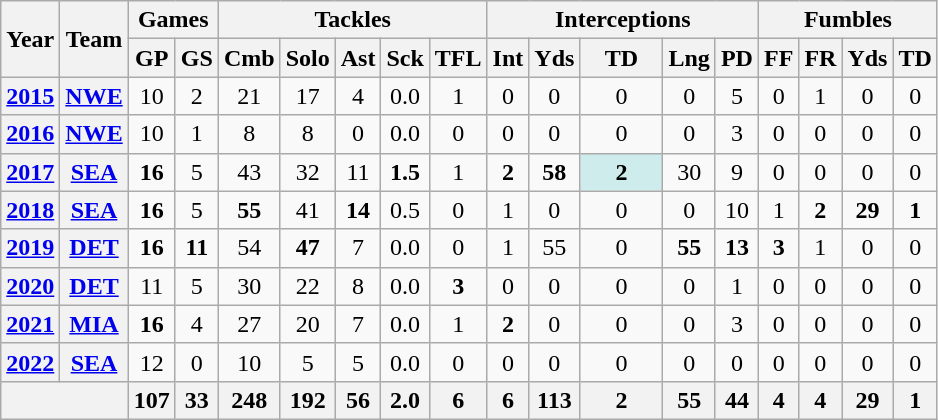<table class="wikitable" style="text-align:center">
<tr>
<th rowspan="2">Year</th>
<th rowspan="2">Team</th>
<th colspan="2">Games</th>
<th colspan="5">Tackles</th>
<th colspan="5">Interceptions</th>
<th colspan="4">Fumbles</th>
</tr>
<tr>
<th>GP</th>
<th>GS</th>
<th>Cmb</th>
<th>Solo</th>
<th>Ast</th>
<th>Sck</th>
<th>TFL</th>
<th>Int</th>
<th>Yds</th>
<th>TD</th>
<th>Lng</th>
<th>PD</th>
<th>FF</th>
<th>FR</th>
<th>Yds</th>
<th>TD</th>
</tr>
<tr>
<th><a href='#'>2015</a></th>
<th><a href='#'>NWE</a></th>
<td>10</td>
<td>2</td>
<td>21</td>
<td>17</td>
<td>4</td>
<td>0.0</td>
<td>1</td>
<td>0</td>
<td>0</td>
<td>0</td>
<td>0</td>
<td>5</td>
<td>0</td>
<td>1</td>
<td>0</td>
<td>0</td>
</tr>
<tr>
<th><a href='#'>2016</a></th>
<th><a href='#'>NWE</a></th>
<td>10</td>
<td>1</td>
<td>8</td>
<td>8</td>
<td>0</td>
<td>0.0</td>
<td>0</td>
<td>0</td>
<td>0</td>
<td>0</td>
<td>0</td>
<td>3</td>
<td>0</td>
<td>0</td>
<td>0</td>
<td>0</td>
</tr>
<tr>
<th><a href='#'>2017</a></th>
<th><a href='#'>SEA</a></th>
<td><strong>16</strong></td>
<td>5</td>
<td>43</td>
<td>32</td>
<td>11</td>
<td><strong>1.5</strong></td>
<td>1</td>
<td><strong>2</strong></td>
<td><strong>58</strong></td>
<td style="background:#cfecec; width:3em;"><strong>2</strong></td>
<td>30</td>
<td>9</td>
<td>0</td>
<td>0</td>
<td>0</td>
<td>0</td>
</tr>
<tr>
<th><a href='#'>2018</a></th>
<th><a href='#'>SEA</a></th>
<td><strong>16</strong></td>
<td>5</td>
<td><strong>55</strong></td>
<td>41</td>
<td><strong>14</strong></td>
<td>0.5</td>
<td>0</td>
<td>1</td>
<td>0</td>
<td>0</td>
<td>0</td>
<td>10</td>
<td>1</td>
<td><strong>2</strong></td>
<td><strong>29</strong></td>
<td><strong>1</strong></td>
</tr>
<tr>
<th><a href='#'>2019</a></th>
<th><a href='#'>DET</a></th>
<td><strong>16</strong></td>
<td><strong>11</strong></td>
<td>54</td>
<td><strong>47</strong></td>
<td>7</td>
<td>0.0</td>
<td>0</td>
<td>1</td>
<td>55</td>
<td>0</td>
<td><strong>55</strong></td>
<td><strong>13</strong></td>
<td><strong>3</strong></td>
<td>1</td>
<td>0</td>
<td>0</td>
</tr>
<tr>
<th><a href='#'>2020</a></th>
<th><a href='#'>DET</a></th>
<td>11</td>
<td>5</td>
<td>30</td>
<td>22</td>
<td>8</td>
<td>0.0</td>
<td><strong>3</strong></td>
<td>0</td>
<td>0</td>
<td>0</td>
<td>0</td>
<td>1</td>
<td>0</td>
<td>0</td>
<td>0</td>
<td>0</td>
</tr>
<tr>
<th><a href='#'>2021</a></th>
<th><a href='#'>MIA</a></th>
<td><strong>16</strong></td>
<td>4</td>
<td>27</td>
<td>20</td>
<td>7</td>
<td>0.0</td>
<td>1</td>
<td><strong>2</strong></td>
<td>0</td>
<td>0</td>
<td>0</td>
<td>3</td>
<td>0</td>
<td>0</td>
<td>0</td>
<td>0</td>
</tr>
<tr>
<th><a href='#'>2022</a></th>
<th><a href='#'>SEA</a></th>
<td>12</td>
<td>0</td>
<td>10</td>
<td>5</td>
<td>5</td>
<td>0.0</td>
<td>0</td>
<td>0</td>
<td>0</td>
<td>0</td>
<td>0</td>
<td>0</td>
<td>0</td>
<td>0</td>
<td>0</td>
<td>0</td>
</tr>
<tr>
<th colspan="2"></th>
<th>107</th>
<th>33</th>
<th>248</th>
<th>192</th>
<th>56</th>
<th>2.0</th>
<th>6</th>
<th>6</th>
<th>113</th>
<th>2</th>
<th>55</th>
<th>44</th>
<th>4</th>
<th>4</th>
<th>29</th>
<th>1</th>
</tr>
</table>
